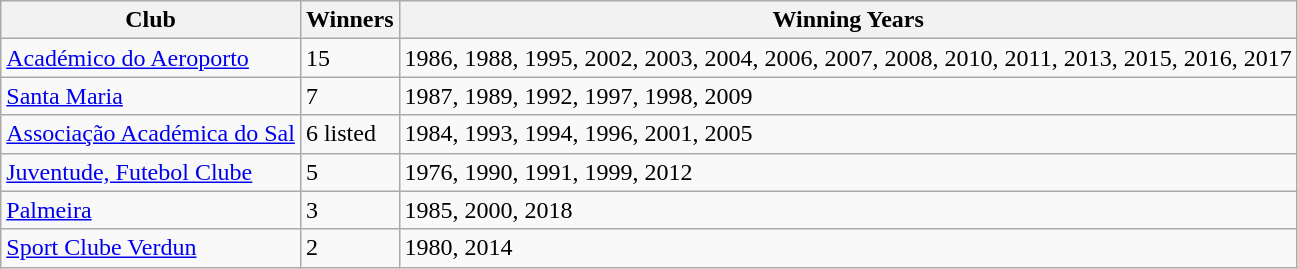<table class="wikitable">
<tr>
<th>Club</th>
<th>Winners</th>
<th>Winning Years</th>
</tr>
<tr>
<td><a href='#'>Académico do Aeroporto</a></td>
<td>15</td>
<td>1986, 1988, 1995, 2002, 2003, 2004, 2006, 2007, 2008, 2010, 2011, 2013, 2015, 2016, 2017</td>
</tr>
<tr>
<td><a href='#'>Santa Maria</a></td>
<td>7</td>
<td>1987, 1989, 1992, 1997, 1998, 2009</td>
</tr>
<tr>
<td><a href='#'>Associação Académica do Sal</a></td>
<td>6 listed</td>
<td>1984, 1993, 1994, 1996, 2001, 2005</td>
</tr>
<tr>
<td><a href='#'>Juventude, Futebol Clube</a></td>
<td>5</td>
<td>1976, 1990, 1991, 1999, 2012</td>
</tr>
<tr>
<td><a href='#'>Palmeira</a></td>
<td>3</td>
<td>1985, 2000, 2018</td>
</tr>
<tr>
<td><a href='#'>Sport Clube Verdun</a></td>
<td>2</td>
<td>1980, 2014</td>
</tr>
</table>
